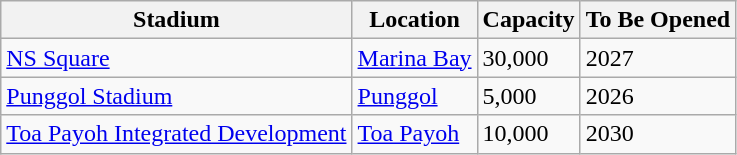<table class="wikitable sortable">
<tr>
<th>Stadium</th>
<th>Location</th>
<th>Capacity</th>
<th>To Be Opened</th>
</tr>
<tr>
<td><a href='#'>NS Square</a></td>
<td><a href='#'>Marina Bay</a></td>
<td>30,000</td>
<td>2027</td>
</tr>
<tr>
<td><a href='#'>Punggol Stadium</a></td>
<td><a href='#'>Punggol</a></td>
<td>5,000</td>
<td>2026</td>
</tr>
<tr>
<td><a href='#'>Toa Payoh Integrated Development</a></td>
<td><a href='#'>Toa Payoh</a></td>
<td>10,000</td>
<td>2030</td>
</tr>
</table>
